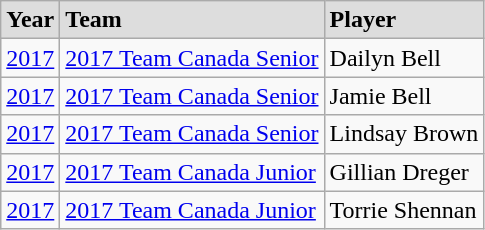<table class="wikitable">
<tr style="font-weight:bold; background-color:#dddddd;" |>
<td align="left">Year</td>
<td>Team</td>
<td>Player</td>
</tr>
<tr>
<td><a href='#'>2017</a></td>
<td> <a href='#'>2017 Team Canada Senior</a></td>
<td>Dailyn Bell</td>
</tr>
<tr>
<td><a href='#'>2017</a></td>
<td> <a href='#'>2017 Team Canada Senior</a></td>
<td>Jamie Bell</td>
</tr>
<tr>
<td><a href='#'>2017</a></td>
<td> <a href='#'>2017 Team Canada Senior</a></td>
<td>Lindsay Brown</td>
</tr>
<tr>
<td><a href='#'>2017</a></td>
<td> <a href='#'>2017 Team Canada Junior</a></td>
<td>Gillian Dreger</td>
</tr>
<tr>
<td><a href='#'>2017</a></td>
<td> <a href='#'>2017 Team Canada Junior</a></td>
<td>Torrie Shennan</td>
</tr>
</table>
